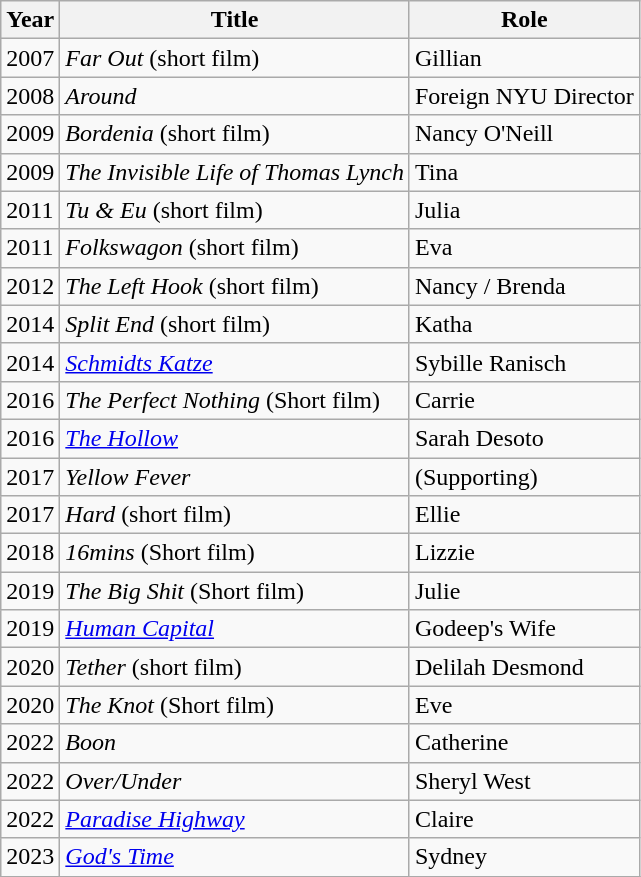<table class="wikitable sortable">
<tr>
<th>Year</th>
<th>Title</th>
<th>Role</th>
</tr>
<tr>
<td>2007</td>
<td><em>Far Out</em> (short film)</td>
<td>Gillian</td>
</tr>
<tr>
<td>2008</td>
<td><em>Around</em></td>
<td>Foreign NYU Director</td>
</tr>
<tr>
<td>2009</td>
<td><em>Bordenia</em> (short film)</td>
<td>Nancy O'Neill</td>
</tr>
<tr>
<td>2009</td>
<td><em>The Invisible Life of Thomas Lynch</em></td>
<td>Tina</td>
</tr>
<tr>
<td>2011</td>
<td><em>Tu & Eu</em> (short film)</td>
<td>Julia</td>
</tr>
<tr>
<td>2011</td>
<td><em>Folkswagon</em> (short film)</td>
<td>Eva</td>
</tr>
<tr>
<td>2012</td>
<td><em>The Left Hook</em> (short film)</td>
<td>Nancy / Brenda</td>
</tr>
<tr>
<td>2014</td>
<td><em>Split End</em> (short film)</td>
<td>Katha</td>
</tr>
<tr>
<td>2014</td>
<td><em><a href='#'>Schmidts Katze</a></em></td>
<td>Sybille Ranisch</td>
</tr>
<tr>
<td>2016</td>
<td><em>The Perfect Nothing</em> (Short film)</td>
<td>Carrie</td>
</tr>
<tr>
<td>2016</td>
<td><em><a href='#'>The Hollow</a></em></td>
<td>Sarah Desoto</td>
</tr>
<tr>
<td>2017</td>
<td><em>Yellow Fever</em></td>
<td>(Supporting)</td>
</tr>
<tr>
<td>2017</td>
<td><em>Hard</em> (short film)</td>
<td>Ellie</td>
</tr>
<tr>
<td>2018</td>
<td><em>16mins</em> (Short film)</td>
<td>Lizzie</td>
</tr>
<tr>
<td>2019</td>
<td><em>The Big Shit</em> (Short film)</td>
<td>Julie</td>
</tr>
<tr>
<td>2019</td>
<td><em><a href='#'>Human Capital</a></em></td>
<td>Godeep's Wife</td>
</tr>
<tr>
<td>2020</td>
<td><em>Tether</em> (short film)</td>
<td>Delilah Desmond</td>
</tr>
<tr>
<td>2020</td>
<td><em>The Knot</em> (Short film)</td>
<td>Eve</td>
</tr>
<tr>
<td>2022</td>
<td><em>Boon</em></td>
<td>Catherine</td>
</tr>
<tr>
<td>2022</td>
<td><em>Over/Under</em></td>
<td>Sheryl West</td>
</tr>
<tr>
<td>2022</td>
<td><em><a href='#'>Paradise Highway</a></em></td>
<td>Claire</td>
</tr>
<tr>
<td>2023</td>
<td><em><a href='#'>God's Time</a></em></td>
<td>Sydney</td>
</tr>
<tr>
</tr>
</table>
